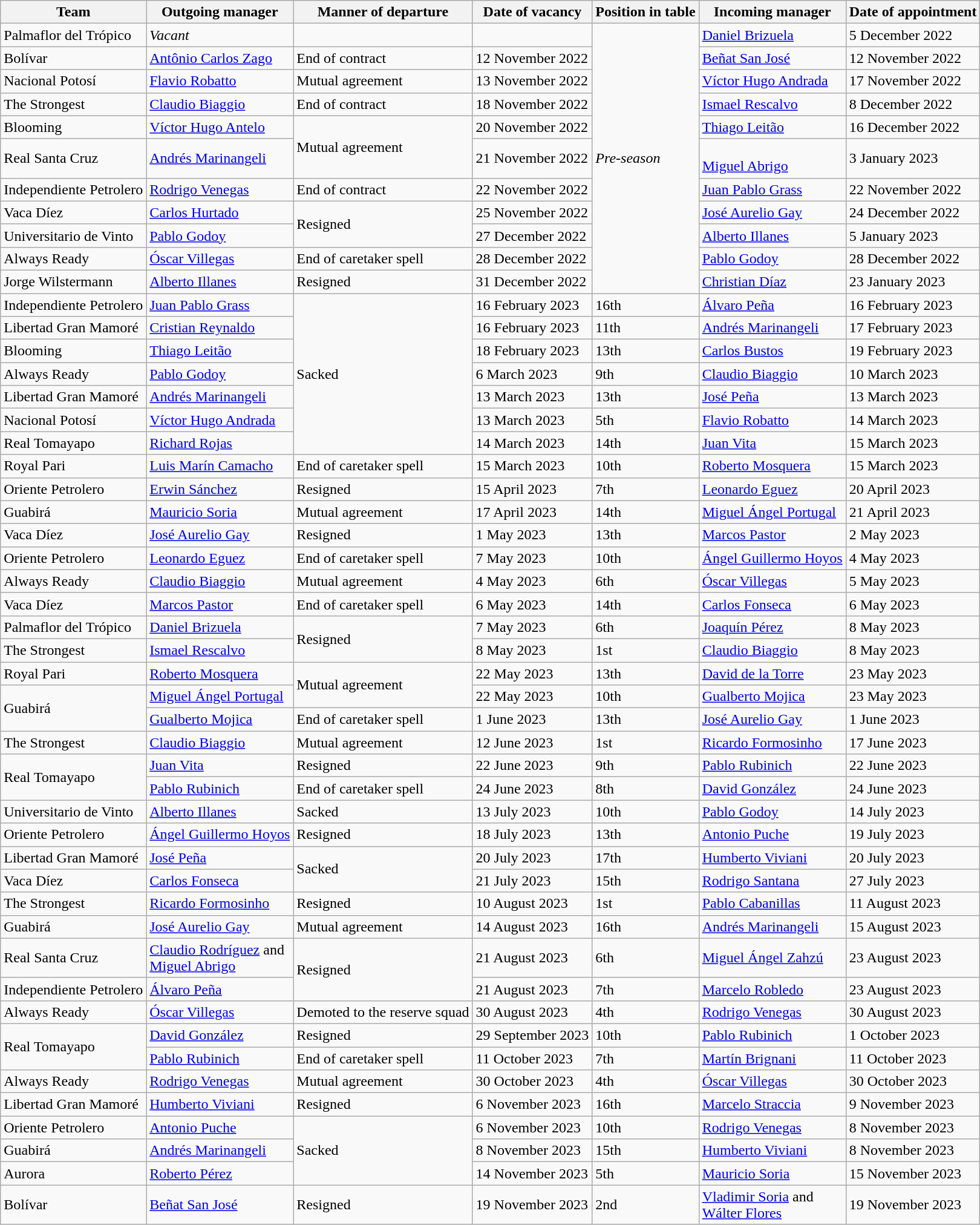<table class="wikitable sortable">
<tr>
<th>Team</th>
<th>Outgoing manager</th>
<th>Manner of departure</th>
<th>Date of vacancy</th>
<th>Position in table</th>
<th>Incoming manager</th>
<th>Date of appointment</th>
</tr>
<tr>
<td>Palmaflor del Trópico</td>
<td> <em>Vacant</em></td>
<td></td>
<td></td>
<td rowspan=11><em>Pre-season</em></td>
<td> <a href='#'>Daniel Brizuela</a></td>
<td>5 December 2022</td>
</tr>
<tr>
<td>Bolívar</td>
<td> <a href='#'>Antônio Carlos Zago</a></td>
<td>End of contract</td>
<td>12 November 2022</td>
<td> <a href='#'>Beñat San José</a></td>
<td>12 November 2022</td>
</tr>
<tr>
<td>Nacional Potosí</td>
<td> <a href='#'>Flavio Robatto</a></td>
<td>Mutual agreement</td>
<td>13 November 2022</td>
<td> <a href='#'>Víctor Hugo Andrada</a></td>
<td>17 November 2022</td>
</tr>
<tr>
<td>The Strongest</td>
<td> <a href='#'>Claudio Biaggio</a></td>
<td>End of contract</td>
<td>18 November 2022</td>
<td> <a href='#'>Ismael Rescalvo</a></td>
<td>8 December 2022</td>
</tr>
<tr>
<td>Blooming</td>
<td> <a href='#'>Víctor Hugo Antelo</a></td>
<td rowspan=2>Mutual agreement</td>
<td>20 November 2022</td>
<td> <a href='#'>Thiago Leitão</a></td>
<td>16 December 2022</td>
</tr>
<tr>
<td>Real Santa Cruz</td>
<td> <a href='#'>Andrés Marinangeli</a></td>
<td>21 November 2022</td>
<td><br> <a href='#'>Miguel Abrigo</a></td>
<td>3 January 2023</td>
</tr>
<tr>
<td>Independiente Petrolero</td>
<td> <a href='#'>Rodrigo Venegas</a></td>
<td>End of contract</td>
<td>22 November 2022</td>
<td> <a href='#'>Juan Pablo Grass</a></td>
<td>22 November 2022</td>
</tr>
<tr>
<td>Vaca Díez</td>
<td> <a href='#'>Carlos Hurtado</a></td>
<td rowspan=2>Resigned</td>
<td>25 November 2022</td>
<td> <a href='#'>José Aurelio Gay</a></td>
<td>24 December 2022</td>
</tr>
<tr>
<td>Universitario de Vinto</td>
<td> <a href='#'>Pablo Godoy</a></td>
<td>27 December 2022</td>
<td> <a href='#'>Alberto Illanes</a></td>
<td>5 January 2023</td>
</tr>
<tr>
<td>Always Ready</td>
<td> <a href='#'>Óscar Villegas</a></td>
<td>End of caretaker spell</td>
<td>28 December 2022</td>
<td> <a href='#'>Pablo Godoy</a></td>
<td>28 December 2022</td>
</tr>
<tr>
<td>Jorge Wilstermann</td>
<td> <a href='#'>Alberto Illanes</a></td>
<td>Resigned</td>
<td>31 December 2022</td>
<td> <a href='#'>Christian Díaz</a></td>
<td>23 January 2023</td>
</tr>
<tr>
<td>Independiente Petrolero</td>
<td> <a href='#'>Juan Pablo Grass</a></td>
<td rowspan=7>Sacked</td>
<td>16 February 2023</td>
<td>16th</td>
<td> <a href='#'>Álvaro Peña</a></td>
<td>16 February 2023</td>
</tr>
<tr>
<td>Libertad Gran Mamoré</td>
<td> <a href='#'>Cristian Reynaldo</a></td>
<td>16 February 2023</td>
<td>11th</td>
<td> <a href='#'>Andrés Marinangeli</a></td>
<td>17 February 2023</td>
</tr>
<tr>
<td>Blooming</td>
<td> <a href='#'>Thiago Leitão</a></td>
<td>18 February 2023</td>
<td>13th</td>
<td> <a href='#'>Carlos Bustos</a></td>
<td>19 February 2023</td>
</tr>
<tr>
<td>Always Ready</td>
<td> <a href='#'>Pablo Godoy</a></td>
<td>6 March 2023</td>
<td>9th</td>
<td> <a href='#'>Claudio Biaggio</a></td>
<td>10 March 2023</td>
</tr>
<tr>
<td>Libertad Gran Mamoré</td>
<td> <a href='#'>Andrés Marinangeli</a></td>
<td>13 March 2023</td>
<td>13th</td>
<td> <a href='#'>José Peña</a></td>
<td>13 March 2023</td>
</tr>
<tr>
<td>Nacional Potosí</td>
<td> <a href='#'>Víctor Hugo Andrada</a></td>
<td>13 March 2023</td>
<td>5th</td>
<td> <a href='#'>Flavio Robatto</a></td>
<td>14 March 2023</td>
</tr>
<tr>
<td>Real Tomayapo</td>
<td> <a href='#'>Richard Rojas</a></td>
<td>14 March 2023</td>
<td>14th</td>
<td> <a href='#'>Juan Vita</a></td>
<td>15 March 2023</td>
</tr>
<tr>
<td>Royal Pari</td>
<td> <a href='#'>Luis Marín Camacho</a></td>
<td>End of caretaker spell</td>
<td>15 March 2023</td>
<td>10th</td>
<td> <a href='#'>Roberto Mosquera</a></td>
<td>15 March 2023</td>
</tr>
<tr>
<td>Oriente Petrolero</td>
<td> <a href='#'>Erwin Sánchez</a></td>
<td>Resigned</td>
<td>15 April 2023</td>
<td>7th</td>
<td> <a href='#'>Leonardo Eguez</a></td>
<td>20 April 2023</td>
</tr>
<tr>
<td>Guabirá</td>
<td> <a href='#'>Mauricio Soria</a></td>
<td>Mutual agreement</td>
<td>17 April 2023</td>
<td>14th</td>
<td> <a href='#'>Miguel Ángel Portugal</a></td>
<td>21 April 2023</td>
</tr>
<tr>
<td>Vaca Díez</td>
<td> <a href='#'>José Aurelio Gay</a></td>
<td>Resigned</td>
<td>1 May 2023</td>
<td>13th</td>
<td> <a href='#'>Marcos Pastor</a></td>
<td>2 May 2023</td>
</tr>
<tr>
<td>Oriente Petrolero</td>
<td> <a href='#'>Leonardo Eguez</a></td>
<td>End of caretaker spell</td>
<td>7 May 2023</td>
<td>10th</td>
<td> <a href='#'>Ángel Guillermo Hoyos</a></td>
<td>4 May 2023</td>
</tr>
<tr>
<td>Always Ready</td>
<td> <a href='#'>Claudio Biaggio</a></td>
<td>Mutual agreement</td>
<td>4 May 2023</td>
<td>6th</td>
<td> <a href='#'>Óscar Villegas</a></td>
<td>5 May 2023</td>
</tr>
<tr>
<td>Vaca Díez</td>
<td> <a href='#'>Marcos Pastor</a></td>
<td>End of caretaker spell</td>
<td>6 May 2023</td>
<td>14th</td>
<td> <a href='#'>Carlos Fonseca</a></td>
<td>6 May 2023</td>
</tr>
<tr>
<td>Palmaflor del Trópico</td>
<td> <a href='#'>Daniel Brizuela</a></td>
<td rowspan=2>Resigned</td>
<td>7 May 2023</td>
<td>6th</td>
<td> <a href='#'>Joaquín Pérez</a></td>
<td>8 May 2023</td>
</tr>
<tr>
<td>The Strongest</td>
<td> <a href='#'>Ismael Rescalvo</a></td>
<td>8 May 2023</td>
<td>1st</td>
<td> <a href='#'>Claudio Biaggio</a></td>
<td>8 May 2023</td>
</tr>
<tr>
<td>Royal Pari</td>
<td> <a href='#'>Roberto Mosquera</a></td>
<td rowspan=2>Mutual agreement</td>
<td>22 May 2023</td>
<td>13th</td>
<td> <a href='#'>David de la Torre</a></td>
<td>23 May 2023</td>
</tr>
<tr>
<td rowspan=2>Guabirá</td>
<td> <a href='#'>Miguel Ángel Portugal</a></td>
<td>22 May 2023</td>
<td>10th</td>
<td> <a href='#'>Gualberto Mojica</a></td>
<td>23 May 2023</td>
</tr>
<tr>
<td> <a href='#'>Gualberto Mojica</a></td>
<td>End of caretaker spell</td>
<td>1 June 2023</td>
<td>13th</td>
<td> <a href='#'>José Aurelio Gay</a></td>
<td>1 June 2023</td>
</tr>
<tr>
<td>The Strongest</td>
<td> <a href='#'>Claudio Biaggio</a></td>
<td>Mutual agreement</td>
<td>12 June 2023</td>
<td>1st</td>
<td> <a href='#'>Ricardo Formosinho</a></td>
<td>17 June 2023</td>
</tr>
<tr>
<td rowspan=2>Real Tomayapo</td>
<td> <a href='#'>Juan Vita</a></td>
<td>Resigned</td>
<td>22 June 2023</td>
<td>9th</td>
<td> <a href='#'>Pablo Rubinich</a></td>
<td>22 June 2023</td>
</tr>
<tr>
<td> <a href='#'>Pablo Rubinich</a></td>
<td>End of caretaker spell</td>
<td>24 June 2023</td>
<td>8th</td>
<td> <a href='#'>David González</a></td>
<td>24 June 2023</td>
</tr>
<tr>
<td>Universitario de Vinto</td>
<td> <a href='#'>Alberto Illanes</a></td>
<td>Sacked</td>
<td>13 July 2023</td>
<td>10th</td>
<td> <a href='#'>Pablo Godoy</a></td>
<td>14 July 2023</td>
</tr>
<tr>
<td>Oriente Petrolero</td>
<td> <a href='#'>Ángel Guillermo Hoyos</a></td>
<td>Resigned</td>
<td>18 July 2023</td>
<td>13th</td>
<td> <a href='#'>Antonio Puche</a></td>
<td>19 July 2023</td>
</tr>
<tr>
<td>Libertad Gran Mamoré</td>
<td> <a href='#'>José Peña</a></td>
<td rowspan=2>Sacked</td>
<td>20 July 2023</td>
<td>17th</td>
<td> <a href='#'>Humberto Viviani</a></td>
<td>20 July 2023</td>
</tr>
<tr>
<td>Vaca Díez</td>
<td> <a href='#'>Carlos Fonseca</a></td>
<td>21 July 2023</td>
<td>15th</td>
<td> <a href='#'>Rodrigo Santana</a></td>
<td>27 July 2023</td>
</tr>
<tr>
<td>The Strongest</td>
<td> <a href='#'>Ricardo Formosinho</a></td>
<td>Resigned</td>
<td>10 August 2023</td>
<td>1st</td>
<td> <a href='#'>Pablo Cabanillas</a></td>
<td>11 August 2023</td>
</tr>
<tr>
<td>Guabirá</td>
<td> <a href='#'>José Aurelio Gay</a></td>
<td>Mutual agreement</td>
<td>14 August 2023</td>
<td>16th</td>
<td> <a href='#'>Andrés Marinangeli</a></td>
<td>15 August 2023</td>
</tr>
<tr>
<td>Real Santa Cruz</td>
<td> <a href='#'>Claudio Rodríguez</a> and<br> <a href='#'>Miguel Abrigo</a></td>
<td rowspan=2>Resigned</td>
<td>21 August 2023</td>
<td>6th</td>
<td> <a href='#'>Miguel Ángel Zahzú</a></td>
<td>23 August 2023</td>
</tr>
<tr>
<td>Independiente Petrolero</td>
<td> <a href='#'>Álvaro Peña</a></td>
<td>21 August 2023</td>
<td>7th</td>
<td> <a href='#'>Marcelo Robledo</a></td>
<td>23 August 2023</td>
</tr>
<tr>
<td>Always Ready</td>
<td> <a href='#'>Óscar Villegas</a></td>
<td>Demoted to the reserve squad</td>
<td>30 August 2023</td>
<td>4th</td>
<td> <a href='#'>Rodrigo Venegas</a></td>
<td>30 August 2023</td>
</tr>
<tr>
<td rowspan=2>Real Tomayapo</td>
<td> <a href='#'>David González</a></td>
<td>Resigned</td>
<td>29 September 2023</td>
<td>10th</td>
<td> <a href='#'>Pablo Rubinich</a></td>
<td>1 October 2023</td>
</tr>
<tr>
<td> <a href='#'>Pablo Rubinich</a></td>
<td>End of caretaker spell</td>
<td>11 October 2023</td>
<td>7th</td>
<td> <a href='#'>Martín Brignani</a></td>
<td>11 October 2023</td>
</tr>
<tr>
<td>Always Ready</td>
<td> <a href='#'>Rodrigo Venegas</a></td>
<td>Mutual agreement</td>
<td>30 October 2023</td>
<td>4th</td>
<td> <a href='#'>Óscar Villegas</a></td>
<td>30 October 2023</td>
</tr>
<tr>
<td>Libertad Gran Mamoré</td>
<td> <a href='#'>Humberto Viviani</a></td>
<td>Resigned</td>
<td>6 November 2023</td>
<td>16th</td>
<td> <a href='#'>Marcelo Straccia</a></td>
<td>9 November 2023</td>
</tr>
<tr>
<td>Oriente Petrolero</td>
<td> <a href='#'>Antonio Puche</a></td>
<td rowspan=3>Sacked</td>
<td>6 November 2023</td>
<td>10th</td>
<td> <a href='#'>Rodrigo Venegas</a></td>
<td>8 November 2023</td>
</tr>
<tr>
<td>Guabirá</td>
<td> <a href='#'>Andrés Marinangeli</a></td>
<td>8 November 2023</td>
<td>15th</td>
<td> <a href='#'>Humberto Viviani</a></td>
<td>8 November 2023</td>
</tr>
<tr>
<td>Aurora</td>
<td> <a href='#'>Roberto Pérez</a></td>
<td>14 November 2023</td>
<td>5th</td>
<td> <a href='#'>Mauricio Soria</a></td>
<td>15 November 2023</td>
</tr>
<tr>
<td>Bolívar</td>
<td> <a href='#'>Beñat San José</a></td>
<td>Resigned</td>
<td>19 November 2023</td>
<td>2nd</td>
<td> <a href='#'>Vladimir Soria</a> and<br> <a href='#'>Wálter Flores</a></td>
<td>19 November 2023</td>
</tr>
</table>
